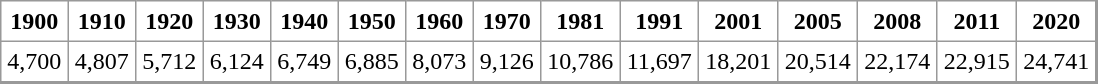<table align="center" rules="all" cellspacing="0" cellpadding="4" style="border: 1px solid #999; border-right: 2px solid #999; border-bottom:2px solid #999">
<tr>
<th>1900</th>
<th>1910</th>
<th>1920</th>
<th>1930</th>
<th>1940</th>
<th>1950</th>
<th>1960</th>
<th>1970</th>
<th>1981</th>
<th>1991</th>
<th>2001</th>
<th>2005</th>
<th>2008</th>
<th>2011</th>
<th>2020</th>
</tr>
<tr>
<td align=center>4,700</td>
<td align=center>4,807</td>
<td align=center>5,712</td>
<td align=center>6,124</td>
<td align=center>6,749</td>
<td align=center>6,885</td>
<td align=center>8,073</td>
<td align=center>9,126</td>
<td align=center>10,786</td>
<td align=center>11,697</td>
<td align=center>18,201</td>
<td align=center>20,514</td>
<td align=center>22,174</td>
<td align=center>22,915</td>
<td>24,741</td>
</tr>
</table>
